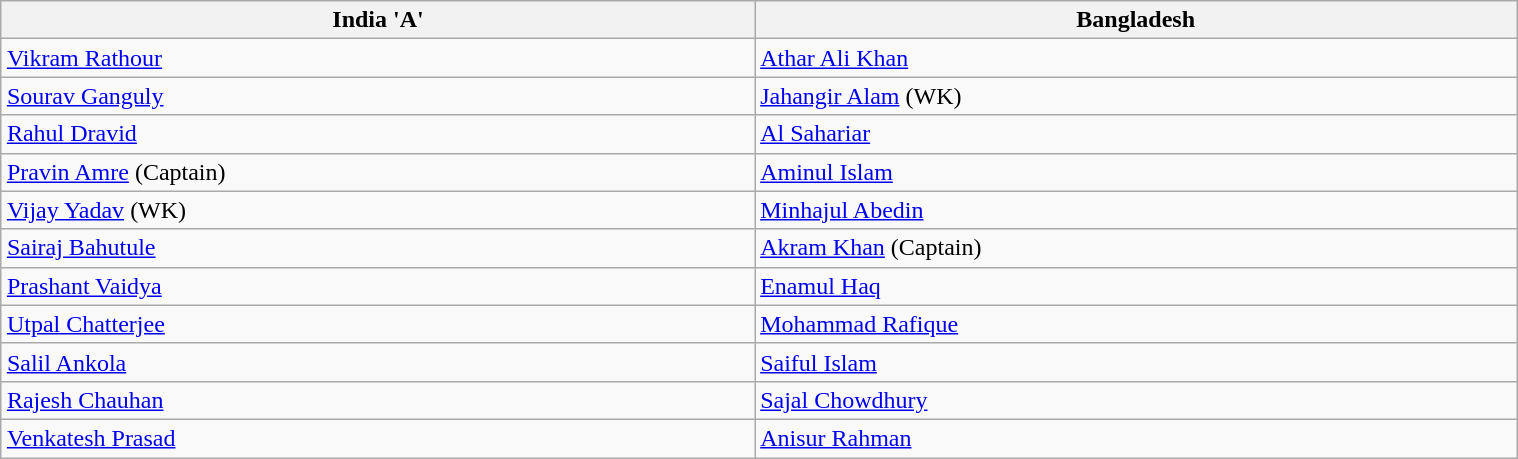<table class="wikitable"  style="margin:1em auto 1em auto; width:80%;">
<tr>
<th>India 'A'</th>
<th>Bangladesh</th>
</tr>
<tr style="text-align:left;">
<td><a href='#'>Vikram Rathour</a></td>
<td><a href='#'>Athar Ali Khan</a></td>
</tr>
<tr style="text-align:left;">
<td><a href='#'>Sourav Ganguly</a></td>
<td><a href='#'>Jahangir Alam</a> (WK)</td>
</tr>
<tr style="text-align:left;">
<td><a href='#'>Rahul Dravid</a></td>
<td><a href='#'>Al Sahariar</a></td>
</tr>
<tr style="text-align:left;">
<td><a href='#'>Pravin Amre</a> (Captain)</td>
<td><a href='#'>Aminul Islam</a></td>
</tr>
<tr style="text-align:left;">
<td><a href='#'>Vijay Yadav</a> (WK)</td>
<td><a href='#'>Minhajul Abedin</a></td>
</tr>
<tr style="text-align:left;">
<td><a href='#'>Sairaj Bahutule</a></td>
<td><a href='#'>Akram Khan</a> (Captain)</td>
</tr>
<tr style="text-align:left;">
<td><a href='#'>Prashant Vaidya</a></td>
<td><a href='#'>Enamul Haq</a></td>
</tr>
<tr style="text-align:left;">
<td><a href='#'>Utpal Chatterjee</a></td>
<td><a href='#'>Mohammad Rafique</a></td>
</tr>
<tr style="text-align:left;">
<td><a href='#'>Salil Ankola</a></td>
<td><a href='#'>Saiful Islam</a></td>
</tr>
<tr style="text-align:left;">
<td><a href='#'>Rajesh Chauhan</a></td>
<td><a href='#'>Sajal Chowdhury</a></td>
</tr>
<tr style="text-align:left;">
<td><a href='#'>Venkatesh Prasad</a></td>
<td><a href='#'>Anisur Rahman</a></td>
</tr>
</table>
